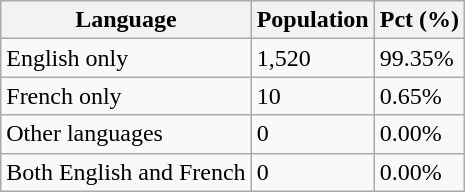<table class="wikitable">
<tr>
<th>Language</th>
<th>Population</th>
<th>Pct (%)</th>
</tr>
<tr>
<td>English only</td>
<td>1,520</td>
<td>99.35%</td>
</tr>
<tr>
<td>French only</td>
<td>10</td>
<td>0.65%</td>
</tr>
<tr>
<td>Other languages</td>
<td>0</td>
<td>0.00%</td>
</tr>
<tr>
<td>Both English and French</td>
<td>0</td>
<td>0.00%</td>
</tr>
</table>
